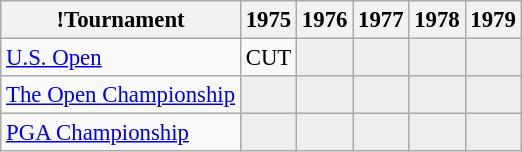<table class="wikitable" style="font-size:95%;text-align:center;">
<tr>
<th>!Tournament</th>
<th>1975</th>
<th>1976</th>
<th>1977</th>
<th>1978</th>
<th>1979</th>
</tr>
<tr>
<td align=left><a href='#'>U.S. Open</a></td>
<td>CUT</td>
<td style="background:#eeeeee;"></td>
<td style="background:#eeeeee;"></td>
<td style="background:#eeeeee;"></td>
<td style="background:#eeeeee;"></td>
</tr>
<tr>
<td align=left><a href='#'>The Open Championship</a></td>
<td style="background:#eeeeee;"></td>
<td style="background:#eeeeee;"></td>
<td style="background:#eeeeee;"></td>
<td style="background:#eeeeee;"></td>
<td style="background:#eeeeee;"></td>
</tr>
<tr>
<td align=left><a href='#'>PGA Championship</a></td>
<td style="background:#eeeeee;"></td>
<td style="background:#eeeeee;"></td>
<td style="background:#eeeeee;"></td>
<td style="background:#eeeeee;"></td>
<td style="background:#eeeeee;"></td>
</tr>
</table>
